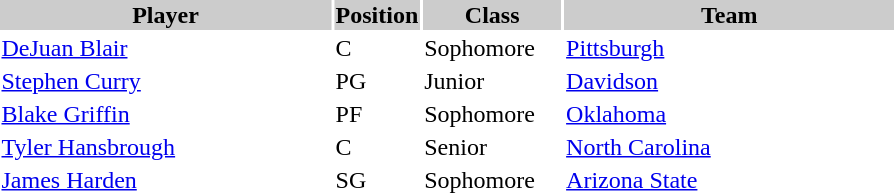<table style="width:600px" "border:'1' 'solid' 'gray'">
<tr>
<th style="background:#CCCCCC;width:40%">Player</th>
<th style="background:#CCCCCC;width:4%">Position</th>
<th style="background:#CCCCCC;width:16%">Class</th>
<th style="background:#CCCCCC;width:40%">Team</th>
</tr>
<tr>
<td><a href='#'>DeJuan Blair</a></td>
<td>C</td>
<td>Sophomore</td>
<td><a href='#'>Pittsburgh</a></td>
</tr>
<tr>
<td><a href='#'>Stephen Curry</a></td>
<td>PG</td>
<td>Junior</td>
<td><a href='#'>Davidson</a></td>
</tr>
<tr>
<td><a href='#'>Blake Griffin</a></td>
<td>PF</td>
<td>Sophomore</td>
<td><a href='#'>Oklahoma</a></td>
</tr>
<tr>
<td><a href='#'>Tyler Hansbrough</a></td>
<td>C</td>
<td>Senior</td>
<td><a href='#'>North Carolina</a></td>
</tr>
<tr>
<td><a href='#'>James Harden</a></td>
<td>SG</td>
<td>Sophomore</td>
<td><a href='#'>Arizona State</a></td>
</tr>
</table>
